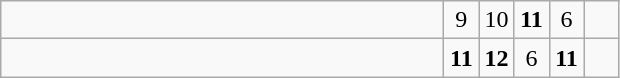<table class="wikitable">
<tr>
<td style="width:18em"></td>
<td align=center style="width:1em">9</td>
<td align=center style="width:1em">10</td>
<td align=center style="width:1em"><strong>11</strong></td>
<td align=center style="width:1em">6</td>
<td align=center style="width:1em"></td>
</tr>
<tr>
<td style="width:18em"><strong></strong></td>
<td align=center style="width:1em"><strong>11</strong></td>
<td align=center style="width:1em"><strong>12</strong></td>
<td align=center style="width:1em">6</td>
<td align=center style="width:1em"><strong>11</strong></td>
<td align=center style="width:1em"></td>
</tr>
</table>
